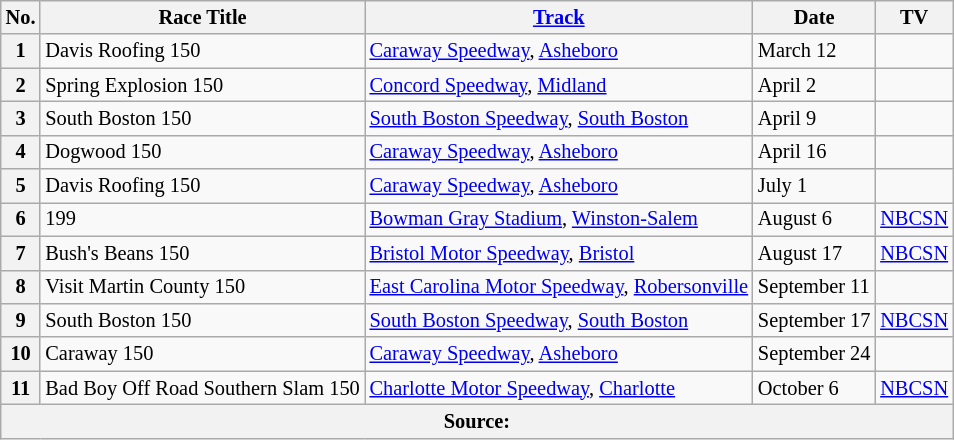<table class="wikitable" style="font-size:85%;">
<tr>
<th>No.</th>
<th>Race Title</th>
<th><a href='#'>Track</a></th>
<th>Date</th>
<th>TV</th>
</tr>
<tr>
<th>1</th>
<td>Davis Roofing 150</td>
<td><a href='#'>Caraway Speedway</a>, <a href='#'>Asheboro</a></td>
<td>March 12</td>
<td></td>
</tr>
<tr>
<th>2</th>
<td>Spring Explosion 150</td>
<td><a href='#'>Concord Speedway</a>, <a href='#'>Midland</a></td>
<td>April 2</td>
<td></td>
</tr>
<tr>
<th>3</th>
<td>South Boston 150</td>
<td><a href='#'>South Boston Speedway</a>, <a href='#'>South Boston</a></td>
<td>April 9</td>
<td></td>
</tr>
<tr>
<th>4</th>
<td>Dogwood 150</td>
<td><a href='#'>Caraway Speedway</a>, <a href='#'>Asheboro</a></td>
<td>April 16</td>
<td></td>
</tr>
<tr>
<th>5</th>
<td>Davis Roofing 150</td>
<td><a href='#'>Caraway Speedway</a>, <a href='#'>Asheboro</a></td>
<td>July 1</td>
<td></td>
</tr>
<tr>
<th>6</th>
<td> 199</td>
<td><a href='#'>Bowman Gray Stadium</a>, <a href='#'>Winston-Salem</a></td>
<td>August 6</td>
<td><a href='#'>NBCSN</a></td>
</tr>
<tr>
<th>7</th>
<td>Bush's Beans 150</td>
<td><a href='#'>Bristol Motor Speedway</a>, <a href='#'>Bristol</a></td>
<td>August 17</td>
<td><a href='#'>NBCSN</a></td>
</tr>
<tr>
<th>8</th>
<td>Visit Martin County 150</td>
<td><a href='#'>East Carolina Motor Speedway</a>, <a href='#'>Robersonville</a></td>
<td>September 11</td>
<td></td>
</tr>
<tr>
<th>9</th>
<td>South Boston 150</td>
<td><a href='#'>South Boston Speedway</a>, <a href='#'>South Boston</a></td>
<td>September 17</td>
<td><a href='#'>NBCSN</a></td>
</tr>
<tr>
<th>10</th>
<td>Caraway 150</td>
<td><a href='#'>Caraway Speedway</a>, <a href='#'>Asheboro</a></td>
<td>September 24</td>
<td></td>
</tr>
<tr>
<th>11</th>
<td>Bad Boy Off Road Southern Slam 150</td>
<td><a href='#'>Charlotte Motor Speedway</a>, <a href='#'>Charlotte</a></td>
<td>October 6</td>
<td><a href='#'>NBCSN</a></td>
</tr>
<tr>
<th colspan=5>Source:</th>
</tr>
</table>
